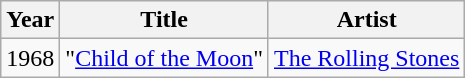<table class="wikitable">
<tr>
<th>Year</th>
<th>Title</th>
<th>Artist</th>
</tr>
<tr>
<td>1968</td>
<td>"<a href='#'>Child of the Moon</a>"</td>
<td Jumpin' Jack Flash><a href='#'>The Rolling Stones</a></td>
</tr>
</table>
